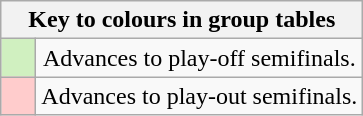<table class="wikitable" style="text-align: center;">
<tr>
<th colspan=2>Key to colours in group tables</th>
</tr>
<tr>
<td style="background: #d0f0c0;">    </td>
<td>Advances to play-off semifinals.</td>
</tr>
<tr>
<td style="background: #ffcccc ;">    </td>
<td>Advances to play-out semifinals.</td>
</tr>
</table>
